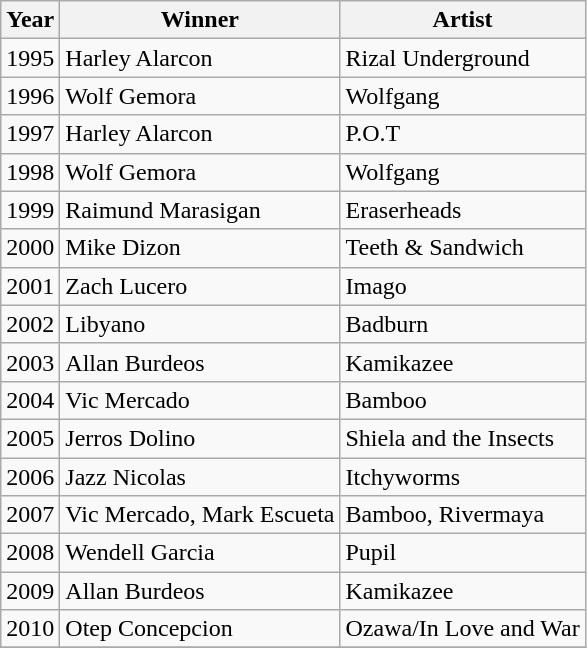<table class="wikitable">
<tr>
<th>Year</th>
<th>Winner</th>
<th>Artist</th>
</tr>
<tr>
<td>1995</td>
<td>Harley Alarcon</td>
<td>Rizal Underground</td>
</tr>
<tr>
<td>1996</td>
<td>Wolf Gemora</td>
<td>Wolfgang</td>
</tr>
<tr>
<td>1997</td>
<td>Harley Alarcon</td>
<td>P.O.T</td>
</tr>
<tr>
<td>1998</td>
<td>Wolf Gemora</td>
<td>Wolfgang</td>
</tr>
<tr>
<td>1999</td>
<td>Raimund Marasigan</td>
<td>Eraserheads</td>
</tr>
<tr>
<td>2000</td>
<td>Mike Dizon</td>
<td>Teeth & Sandwich</td>
</tr>
<tr>
<td>2001</td>
<td>Zach Lucero</td>
<td>Imago</td>
</tr>
<tr>
<td>2002</td>
<td>Libyano</td>
<td>Badburn</td>
</tr>
<tr>
<td>2003</td>
<td>Allan Burdeos</td>
<td>Kamikazee</td>
</tr>
<tr>
<td>2004</td>
<td>Vic Mercado</td>
<td>Bamboo</td>
</tr>
<tr>
<td>2005</td>
<td>Jerros Dolino</td>
<td>Shiela and the Insects</td>
</tr>
<tr>
<td>2006</td>
<td>Jazz Nicolas</td>
<td>Itchyworms</td>
</tr>
<tr>
<td>2007</td>
<td>Vic Mercado, Mark Escueta</td>
<td>Bamboo, Rivermaya</td>
</tr>
<tr>
<td>2008</td>
<td>Wendell Garcia</td>
<td>Pupil</td>
</tr>
<tr>
<td>2009</td>
<td>Allan Burdeos</td>
<td>Kamikazee</td>
</tr>
<tr>
<td>2010</td>
<td>Otep Concepcion</td>
<td>Ozawa/In Love and War</td>
</tr>
<tr>
</tr>
</table>
